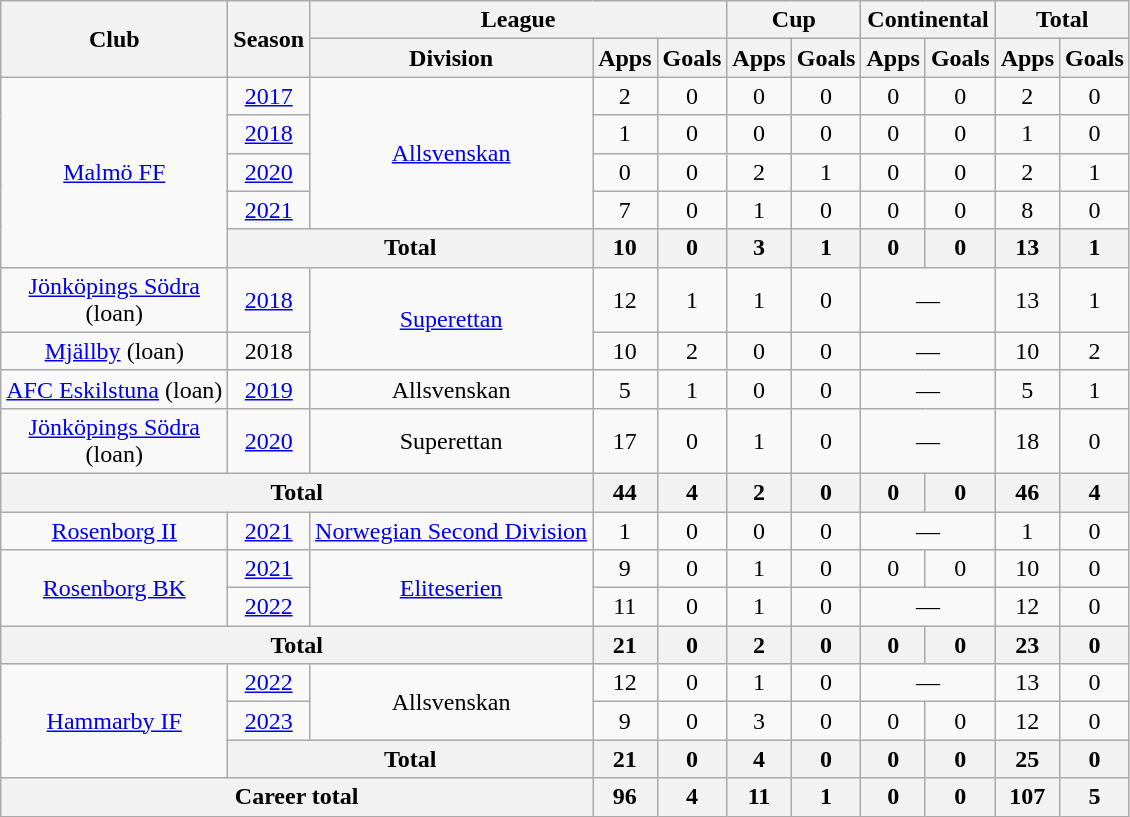<table class="wikitable" style="text-align:center;">
<tr>
<th rowspan="2">Club</th>
<th rowspan="2">Season</th>
<th colspan="3">League</th>
<th colspan="2">Cup</th>
<th colspan="2">Continental</th>
<th colspan="2">Total</th>
</tr>
<tr>
<th>Division</th>
<th>Apps</th>
<th>Goals</th>
<th>Apps</th>
<th>Goals</th>
<th>Apps</th>
<th>Goals</th>
<th>Apps</th>
<th>Goals</th>
</tr>
<tr>
<td rowspan="5"><a href='#'>Malmö FF</a></td>
<td><a href='#'>2017</a></td>
<td rowspan="4"><a href='#'>Allsvenskan</a></td>
<td>2</td>
<td>0</td>
<td>0</td>
<td>0</td>
<td>0</td>
<td>0</td>
<td>2</td>
<td>0</td>
</tr>
<tr>
<td><a href='#'>2018</a></td>
<td>1</td>
<td>0</td>
<td>0</td>
<td>0</td>
<td>0</td>
<td>0</td>
<td>1</td>
<td>0</td>
</tr>
<tr>
<td><a href='#'>2020</a></td>
<td>0</td>
<td>0</td>
<td>2</td>
<td>1</td>
<td>0</td>
<td>0</td>
<td>2</td>
<td>1</td>
</tr>
<tr>
<td><a href='#'>2021</a></td>
<td>7</td>
<td>0</td>
<td>1</td>
<td>0</td>
<td>0</td>
<td>0</td>
<td>8</td>
<td>0</td>
</tr>
<tr>
<th colspan="2">Total</th>
<th>10</th>
<th>0</th>
<th>3</th>
<th>1</th>
<th>0</th>
<th>0</th>
<th>13</th>
<th>1</th>
</tr>
<tr>
<td><a href='#'>Jönköpings Södra</a><br>(loan)</td>
<td><a href='#'>2018</a></td>
<td rowspan="2"><a href='#'>Superettan</a></td>
<td>12</td>
<td>1</td>
<td>1</td>
<td>0</td>
<td colspan="2">—</td>
<td>13</td>
<td>1</td>
</tr>
<tr>
<td><a href='#'>Mjällby</a> (loan)</td>
<td>2018</td>
<td>10</td>
<td>2</td>
<td>0</td>
<td>0</td>
<td colspan="2">—</td>
<td>10</td>
<td>2</td>
</tr>
<tr>
<td><a href='#'>AFC Eskilstuna</a> (loan)</td>
<td><a href='#'>2019</a></td>
<td>Allsvenskan</td>
<td>5</td>
<td>1</td>
<td>0</td>
<td>0</td>
<td colspan="2">—</td>
<td>5</td>
<td>1</td>
</tr>
<tr>
<td><a href='#'>Jönköpings Södra</a><br>(loan)</td>
<td><a href='#'>2020</a></td>
<td>Superettan</td>
<td>17</td>
<td>0</td>
<td>1</td>
<td>0</td>
<td colspan="2">—</td>
<td>18</td>
<td>0</td>
</tr>
<tr>
<th colspan="3">Total</th>
<th>44</th>
<th>4</th>
<th>2</th>
<th>0</th>
<th>0</th>
<th>0</th>
<th>46</th>
<th>4</th>
</tr>
<tr>
<td><a href='#'>Rosenborg II</a></td>
<td><a href='#'>2021</a></td>
<td><a href='#'>Norwegian Second Division</a></td>
<td>1</td>
<td>0</td>
<td>0</td>
<td>0</td>
<td colspan="2">—</td>
<td>1</td>
<td>0</td>
</tr>
<tr>
<td rowspan="2"><a href='#'>Rosenborg BK</a></td>
<td><a href='#'>2021</a></td>
<td rowspan="2"><a href='#'>Eliteserien</a></td>
<td>9</td>
<td>0</td>
<td>1</td>
<td>0</td>
<td>0</td>
<td>0</td>
<td>10</td>
<td>0</td>
</tr>
<tr>
<td><a href='#'>2022</a></td>
<td>11</td>
<td>0</td>
<td>1</td>
<td>0</td>
<td colspan="2">—</td>
<td>12</td>
<td>0</td>
</tr>
<tr>
<th colspan="3">Total</th>
<th>21</th>
<th>0</th>
<th>2</th>
<th>0</th>
<th>0</th>
<th>0</th>
<th>23</th>
<th>0</th>
</tr>
<tr>
<td rowspan="3"><a href='#'>Hammarby IF</a></td>
<td><a href='#'>2022</a></td>
<td rowspan="2">Allsvenskan</td>
<td>12</td>
<td>0</td>
<td>1</td>
<td>0</td>
<td colspan="2">—</td>
<td>13</td>
<td>0</td>
</tr>
<tr>
<td><a href='#'>2023</a></td>
<td>9</td>
<td>0</td>
<td>3</td>
<td>0</td>
<td>0</td>
<td>0</td>
<td>12</td>
<td>0</td>
</tr>
<tr>
<th colspan="2">Total</th>
<th>21</th>
<th>0</th>
<th>4</th>
<th>0</th>
<th>0</th>
<th>0</th>
<th>25</th>
<th>0</th>
</tr>
<tr>
<th colspan="3">Career total</th>
<th>96</th>
<th>4</th>
<th>11</th>
<th>1</th>
<th>0</th>
<th>0</th>
<th>107</th>
<th>5</th>
</tr>
</table>
